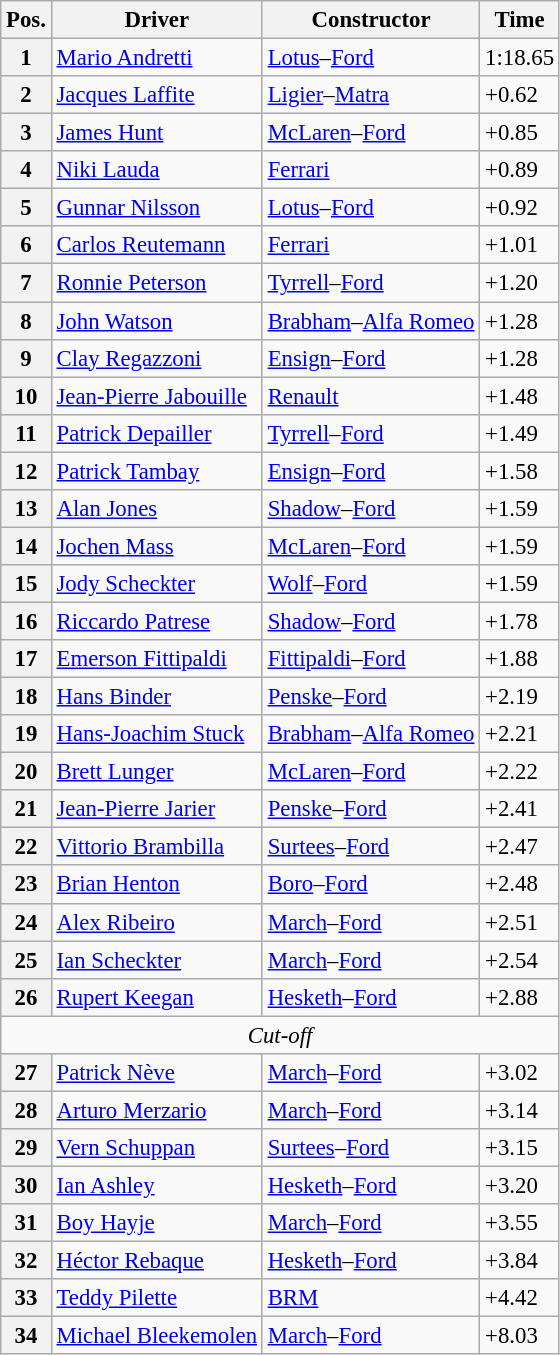<table class="wikitable sortable" style="font-size: 95%;">
<tr>
<th>Pos.</th>
<th>Driver</th>
<th>Constructor</th>
<th>Time</th>
</tr>
<tr>
<th>1</th>
<td> <a href='#'>Mario Andretti</a></td>
<td><a href='#'>Lotus</a>–<a href='#'>Ford</a></td>
<td>1:18.65</td>
</tr>
<tr>
<th>2</th>
<td> <a href='#'>Jacques Laffite</a></td>
<td><a href='#'>Ligier</a>–<a href='#'>Matra</a></td>
<td>+0.62</td>
</tr>
<tr>
<th>3</th>
<td> <a href='#'>James Hunt</a></td>
<td><a href='#'>McLaren</a>–<a href='#'>Ford</a></td>
<td>+0.85</td>
</tr>
<tr>
<th>4</th>
<td> <a href='#'>Niki Lauda</a></td>
<td><a href='#'>Ferrari</a></td>
<td>+0.89</td>
</tr>
<tr>
<th>5</th>
<td> <a href='#'>Gunnar Nilsson</a></td>
<td><a href='#'>Lotus</a>–<a href='#'>Ford</a></td>
<td>+0.92</td>
</tr>
<tr>
<th>6</th>
<td> <a href='#'>Carlos Reutemann</a></td>
<td><a href='#'>Ferrari</a></td>
<td>+1.01</td>
</tr>
<tr>
<th>7</th>
<td> <a href='#'>Ronnie Peterson</a></td>
<td><a href='#'>Tyrrell</a>–<a href='#'>Ford</a></td>
<td>+1.20</td>
</tr>
<tr>
<th>8</th>
<td> <a href='#'>John Watson</a></td>
<td><a href='#'>Brabham</a>–<a href='#'>Alfa Romeo</a></td>
<td>+1.28</td>
</tr>
<tr>
<th>9</th>
<td> <a href='#'>Clay Regazzoni</a></td>
<td><a href='#'>Ensign</a>–<a href='#'>Ford</a></td>
<td>+1.28</td>
</tr>
<tr>
<th>10</th>
<td> <a href='#'>Jean-Pierre Jabouille</a></td>
<td><a href='#'>Renault</a></td>
<td>+1.48</td>
</tr>
<tr>
<th>11</th>
<td> <a href='#'>Patrick Depailler</a></td>
<td><a href='#'>Tyrrell</a>–<a href='#'>Ford</a></td>
<td>+1.49</td>
</tr>
<tr>
<th>12</th>
<td> <a href='#'>Patrick Tambay</a></td>
<td><a href='#'>Ensign</a>–<a href='#'>Ford</a></td>
<td>+1.58</td>
</tr>
<tr>
<th>13</th>
<td> <a href='#'>Alan Jones</a></td>
<td><a href='#'>Shadow</a>–<a href='#'>Ford</a></td>
<td>+1.59</td>
</tr>
<tr>
<th>14</th>
<td> <a href='#'>Jochen Mass</a></td>
<td><a href='#'>McLaren</a>–<a href='#'>Ford</a></td>
<td>+1.59</td>
</tr>
<tr>
<th>15</th>
<td> <a href='#'>Jody Scheckter</a></td>
<td><a href='#'>Wolf</a>–<a href='#'>Ford</a></td>
<td>+1.59</td>
</tr>
<tr>
<th>16</th>
<td> <a href='#'>Riccardo Patrese</a></td>
<td><a href='#'>Shadow</a>–<a href='#'>Ford</a></td>
<td>+1.78</td>
</tr>
<tr>
<th>17</th>
<td> <a href='#'>Emerson Fittipaldi</a></td>
<td><a href='#'>Fittipaldi</a>–<a href='#'>Ford</a></td>
<td>+1.88</td>
</tr>
<tr>
<th>18</th>
<td> <a href='#'>Hans Binder</a></td>
<td><a href='#'>Penske</a>–<a href='#'>Ford</a></td>
<td>+2.19</td>
</tr>
<tr>
<th>19</th>
<td> <a href='#'>Hans-Joachim Stuck</a></td>
<td><a href='#'>Brabham</a>–<a href='#'>Alfa Romeo</a></td>
<td>+2.21</td>
</tr>
<tr>
<th>20</th>
<td> <a href='#'>Brett Lunger</a></td>
<td><a href='#'>McLaren</a>–<a href='#'>Ford</a></td>
<td>+2.22</td>
</tr>
<tr>
<th>21</th>
<td> <a href='#'>Jean-Pierre Jarier</a></td>
<td><a href='#'>Penske</a>–<a href='#'>Ford</a></td>
<td>+2.41</td>
</tr>
<tr>
<th>22</th>
<td> <a href='#'>Vittorio Brambilla</a></td>
<td><a href='#'>Surtees</a>–<a href='#'>Ford</a></td>
<td>+2.47</td>
</tr>
<tr>
<th>23</th>
<td> <a href='#'>Brian Henton</a></td>
<td><a href='#'>Boro</a>–<a href='#'>Ford</a></td>
<td>+2.48</td>
</tr>
<tr>
<th>24</th>
<td> <a href='#'>Alex Ribeiro</a></td>
<td><a href='#'>March</a>–<a href='#'>Ford</a></td>
<td>+2.51</td>
</tr>
<tr>
<th>25</th>
<td> <a href='#'>Ian Scheckter</a></td>
<td><a href='#'>March</a>–<a href='#'>Ford</a></td>
<td>+2.54</td>
</tr>
<tr>
<th>26</th>
<td> <a href='#'>Rupert Keegan</a></td>
<td><a href='#'>Hesketh</a>–<a href='#'>Ford</a></td>
<td>+2.88</td>
</tr>
<tr>
<td colspan=4 align=center><em>Cut-off</em></td>
</tr>
<tr>
<th>27</th>
<td> <a href='#'>Patrick Nève</a></td>
<td><a href='#'>March</a>–<a href='#'>Ford</a></td>
<td>+3.02</td>
</tr>
<tr>
<th>28</th>
<td> <a href='#'>Arturo Merzario</a></td>
<td><a href='#'>March</a>–<a href='#'>Ford</a></td>
<td>+3.14</td>
</tr>
<tr>
<th>29</th>
<td> <a href='#'>Vern Schuppan</a></td>
<td><a href='#'>Surtees</a>–<a href='#'>Ford</a></td>
<td>+3.15</td>
</tr>
<tr>
<th>30</th>
<td> <a href='#'>Ian Ashley</a></td>
<td><a href='#'>Hesketh</a>–<a href='#'>Ford</a></td>
<td>+3.20</td>
</tr>
<tr>
<th>31</th>
<td> <a href='#'>Boy Hayje</a></td>
<td><a href='#'>March</a>–<a href='#'>Ford</a></td>
<td>+3.55</td>
</tr>
<tr>
<th>32</th>
<td> <a href='#'>Héctor Rebaque</a></td>
<td><a href='#'>Hesketh</a>–<a href='#'>Ford</a></td>
<td>+3.84</td>
</tr>
<tr>
<th>33</th>
<td> <a href='#'>Teddy Pilette</a></td>
<td><a href='#'>BRM</a></td>
<td>+4.42</td>
</tr>
<tr>
<th>34</th>
<td> <a href='#'>Michael Bleekemolen</a></td>
<td><a href='#'>March</a>–<a href='#'>Ford</a></td>
<td>+8.03</td>
</tr>
</table>
